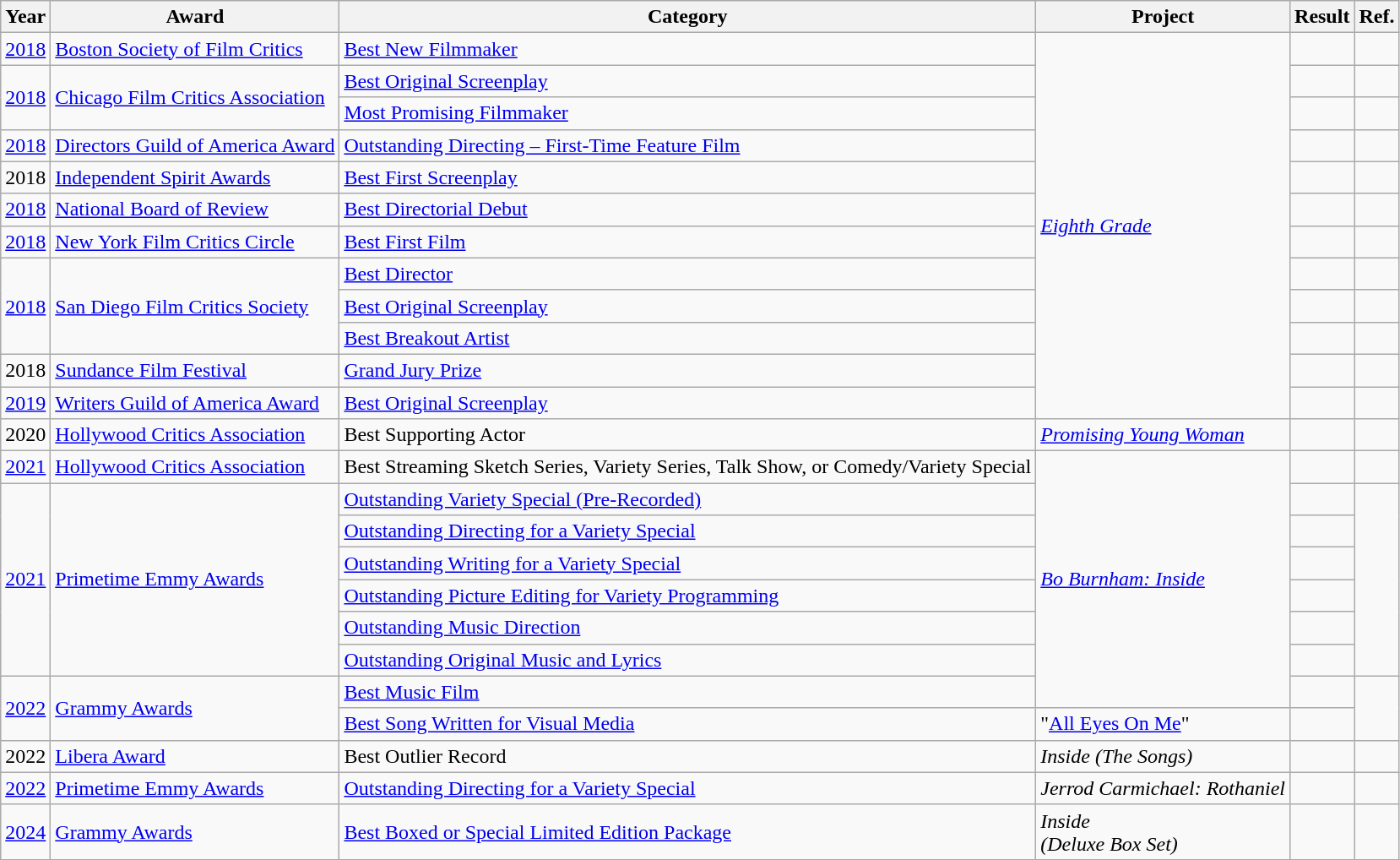<table class="wikitable sortable">
<tr>
<th scope="col">Year</th>
<th scope="col">Award</th>
<th scope="col">Category</th>
<th scope="col">Project</th>
<th scope="col">Result</th>
<th scope="col" class="unsortable">Ref.</th>
</tr>
<tr>
<td><a href='#'>2018</a></td>
<td><a href='#'>Boston Society of Film Critics</a></td>
<td><a href='#'>Best New Filmmaker</a></td>
<td rowspan=12><em><a href='#'>Eighth Grade</a></em></td>
<td></td>
<td></td>
</tr>
<tr>
<td rowspan=2><a href='#'>2018</a></td>
<td rowspan=2><a href='#'>Chicago Film Critics Association</a></td>
<td><a href='#'>Best Original Screenplay</a></td>
<td></td>
<td></td>
</tr>
<tr>
<td><a href='#'>Most Promising Filmmaker</a></td>
<td></td>
<td></td>
</tr>
<tr>
<td><a href='#'>2018</a></td>
<td><a href='#'>Directors Guild of America Award</a></td>
<td><a href='#'>Outstanding Directing – First-Time Feature Film</a></td>
<td></td>
<td></td>
</tr>
<tr>
<td>2018</td>
<td><a href='#'>Independent Spirit Awards</a></td>
<td><a href='#'>Best First Screenplay</a></td>
<td></td>
<td></td>
</tr>
<tr>
<td><a href='#'>2018</a></td>
<td><a href='#'>National Board of Review</a></td>
<td><a href='#'>Best Directorial Debut</a></td>
<td></td>
<td></td>
</tr>
<tr>
<td><a href='#'>2018</a></td>
<td><a href='#'>New York Film Critics Circle</a></td>
<td><a href='#'>Best First Film</a></td>
<td></td>
<td></td>
</tr>
<tr>
<td rowspan=3><a href='#'>2018</a></td>
<td rowspan=3><a href='#'>San Diego Film Critics Society</a></td>
<td><a href='#'>Best Director</a></td>
<td></td>
<td></td>
</tr>
<tr>
<td><a href='#'>Best Original Screenplay</a></td>
<td></td>
<td></td>
</tr>
<tr>
<td><a href='#'>Best Breakout Artist</a></td>
<td></td>
<td></td>
</tr>
<tr>
<td>2018</td>
<td><a href='#'>Sundance Film Festival</a></td>
<td><a href='#'>Grand Jury Prize</a></td>
<td></td>
<td></td>
</tr>
<tr>
<td><a href='#'>2019</a></td>
<td><a href='#'>Writers Guild of America Award</a></td>
<td><a href='#'>Best Original Screenplay</a></td>
<td></td>
<td></td>
</tr>
<tr>
<td>2020</td>
<td><a href='#'>Hollywood Critics Association</a></td>
<td>Best Supporting Actor</td>
<td><em><a href='#'>Promising Young Woman</a></em></td>
<td></td>
<td></td>
</tr>
<tr>
<td><a href='#'>2021</a></td>
<td><a href='#'>Hollywood Critics Association</a></td>
<td>Best Streaming Sketch Series, Variety Series, Talk Show, or Comedy/Variety Special</td>
<td rowspan="8"><em><a href='#'>Bo Burnham: Inside</a></em></td>
<td></td>
<td></td>
</tr>
<tr>
<td rowspan="6"><a href='#'>2021</a></td>
<td rowspan="6"><a href='#'>Primetime Emmy Awards</a></td>
<td><a href='#'>Outstanding Variety Special (Pre-Recorded)</a></td>
<td></td>
<td rowspan="6"></td>
</tr>
<tr>
<td><a href='#'>Outstanding Directing for a Variety Special</a></td>
<td></td>
</tr>
<tr>
<td><a href='#'>Outstanding Writing for a Variety Special</a></td>
<td></td>
</tr>
<tr>
<td><a href='#'>Outstanding Picture Editing for Variety Programming</a></td>
<td></td>
</tr>
<tr>
<td><a href='#'>Outstanding Music Direction</a></td>
<td></td>
</tr>
<tr>
<td><a href='#'>Outstanding Original Music and Lyrics</a></td>
<td></td>
</tr>
<tr>
<td rowspan="2"><a href='#'>2022</a></td>
<td rowspan="2"><a href='#'>Grammy Awards</a></td>
<td><a href='#'>Best Music Film</a></td>
<td></td>
<td rowspan="2"></td>
</tr>
<tr>
<td><a href='#'>Best Song Written for Visual Media</a></td>
<td>"<a href='#'>All Eyes On Me</a>"</td>
<td></td>
</tr>
<tr>
<td>2022</td>
<td><a href='#'>Libera Award</a></td>
<td>Best Outlier Record</td>
<td><em>Inside (The Songs)</em></td>
<td></td>
<td></td>
</tr>
<tr>
<td><a href='#'>2022</a></td>
<td><a href='#'>Primetime Emmy Awards</a></td>
<td><a href='#'>Outstanding Directing for a Variety Special</a></td>
<td><em>Jerrod Carmichael: Rothaniel</em></td>
<td></td>
<td></td>
</tr>
<tr>
<td><a href='#'>2024</a></td>
<td><a href='#'>Grammy Awards</a></td>
<td><a href='#'>Best Boxed or Special Limited Edition Package</a></td>
<td><em>Inside <br>(Deluxe Box Set)</em></td>
<td></td>
<td></td>
</tr>
<tr>
</tr>
</table>
